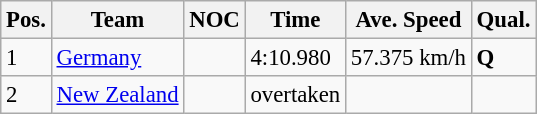<table class="wikitable" style="font-size:95%;">
<tr>
<th>Pos.</th>
<th>Team</th>
<th>NOC</th>
<th>Time</th>
<th>Ave. Speed</th>
<th>Qual.</th>
</tr>
<tr>
<td>1</td>
<td><a href='#'>Germany</a></td>
<td></td>
<td>4:10.980</td>
<td>57.375 km/h</td>
<td><strong>Q</strong></td>
</tr>
<tr>
<td>2</td>
<td><a href='#'>New Zealand</a></td>
<td></td>
<td>overtaken</td>
<td></td>
<td></td>
</tr>
</table>
